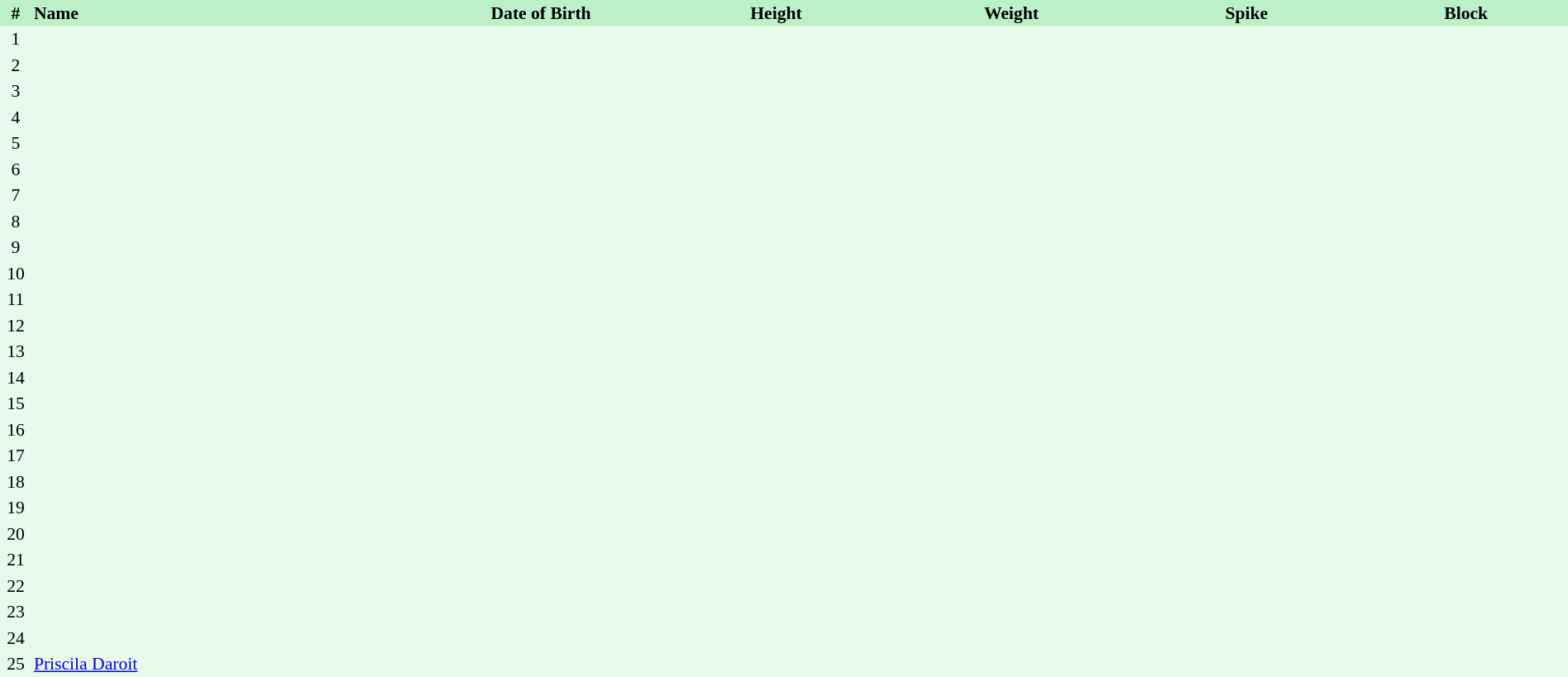<table border=0 cellpadding=2 cellspacing=0  |- bgcolor=#FFECCE style="text-align:center; font-size:90%; width:100%">
<tr bgcolor=#BBF0C9>
<th width=2%>#</th>
<th align=left width=25%>Name</th>
<th width=15%>Date of Birth</th>
<th width=15%>Height</th>
<th width=15%>Weight</th>
<th width=15%>Spike</th>
<th width=15%>Block</th>
</tr>
<tr bgcolor=#E7FAEC>
<td>1</td>
<td align=left></td>
<td align=right></td>
<td></td>
<td></td>
<td></td>
<td></td>
</tr>
<tr bgcolor=#E7FAEC>
<td>2</td>
<td align=left></td>
<td align=right></td>
<td></td>
<td></td>
<td></td>
<td></td>
</tr>
<tr bgcolor=#E7FAEC>
<td>3</td>
<td align=left></td>
<td align=right></td>
<td></td>
<td></td>
<td></td>
<td></td>
</tr>
<tr bgcolor=#E7FAEC>
<td>4</td>
<td align=left></td>
<td align=right></td>
<td></td>
<td></td>
<td></td>
<td></td>
</tr>
<tr bgcolor=#E7FAEC>
<td>5</td>
<td align=left></td>
<td align=right></td>
<td></td>
<td></td>
<td></td>
<td></td>
</tr>
<tr bgcolor=#E7FAEC>
<td>6</td>
<td align=left></td>
<td align=right></td>
<td></td>
<td></td>
<td></td>
<td></td>
</tr>
<tr bgcolor=#E7FAEC>
<td>7</td>
<td align=left></td>
<td align=right></td>
<td></td>
<td></td>
<td></td>
<td></td>
</tr>
<tr bgcolor=#E7FAEC>
<td>8</td>
<td align=left></td>
<td align=right></td>
<td></td>
<td></td>
<td></td>
<td></td>
</tr>
<tr bgcolor=#E7FAEC>
<td>9</td>
<td align=left></td>
<td align=right></td>
<td></td>
<td></td>
<td></td>
<td></td>
</tr>
<tr bgcolor=#E7FAEC>
<td>10</td>
<td align=left></td>
<td align=right></td>
<td></td>
<td></td>
<td></td>
<td></td>
</tr>
<tr bgcolor=#E7FAEC>
<td>11</td>
<td align=left></td>
<td align=right></td>
<td></td>
<td></td>
<td></td>
<td></td>
</tr>
<tr bgcolor=#E7FAEC>
<td>12</td>
<td align=left></td>
<td align=right></td>
<td></td>
<td></td>
<td></td>
<td></td>
</tr>
<tr bgcolor=#E7FAEC>
<td>13</td>
<td align=left></td>
<td align=right></td>
<td></td>
<td></td>
<td></td>
<td></td>
</tr>
<tr bgcolor=#E7FAEC>
<td>14</td>
<td align=left></td>
<td align=right></td>
<td></td>
<td></td>
<td></td>
<td></td>
</tr>
<tr bgcolor=#E7FAEC>
<td>15</td>
<td align=left></td>
<td align=right></td>
<td></td>
<td></td>
<td></td>
<td></td>
</tr>
<tr bgcolor=#E7FAEC>
<td>16</td>
<td align=left></td>
<td align=right></td>
<td></td>
<td></td>
<td></td>
<td></td>
</tr>
<tr bgcolor=#E7FAEC>
<td>17</td>
<td align=left></td>
<td align=right></td>
<td></td>
<td></td>
<td></td>
<td></td>
</tr>
<tr bgcolor=#E7FAEC>
<td>18</td>
<td align=left></td>
<td align=right></td>
<td></td>
<td></td>
<td></td>
<td></td>
</tr>
<tr bgcolor=#E7FAEC>
<td>19</td>
<td align=left></td>
<td align=right></td>
<td></td>
<td></td>
<td></td>
<td></td>
</tr>
<tr bgcolor=#E7FAEC>
<td>20</td>
<td align=left></td>
<td align=right></td>
<td></td>
<td></td>
<td></td>
<td></td>
</tr>
<tr bgcolor=#E7FAEC>
<td>21</td>
<td align=left></td>
<td align=right></td>
<td></td>
<td></td>
<td></td>
<td></td>
</tr>
<tr bgcolor=#E7FAEC>
<td>22</td>
<td align=left></td>
<td align=right></td>
<td></td>
<td></td>
<td></td>
<td></td>
</tr>
<tr bgcolor=#E7FAEC>
<td>23</td>
<td align=left></td>
<td align=right></td>
<td></td>
<td></td>
<td></td>
<td></td>
</tr>
<tr bgcolor=#E7FAEC>
<td>24</td>
<td align=left></td>
<td align=right></td>
<td></td>
<td></td>
<td></td>
<td></td>
</tr>
<tr bgcolor=#E7FAEC>
<td>25</td>
<td align=left><a href='#'>Priscila Daroit</a></td>
<td align=right></td>
<td></td>
<td></td>
<td></td>
<td></td>
</tr>
</table>
